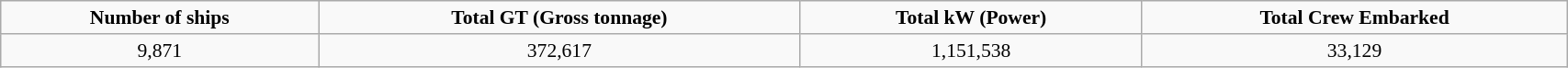<table class="wikitable" align="center" style="font-size:90%;width:90%;border:0px;text-align:center;line-height:120%">
<tr>
<td><strong>Number of ships</strong></td>
<td><strong>Total GT (Gross tonnage)</strong></td>
<td><strong>Total kW (Power)</strong></td>
<td><strong>Total Crew Embarked</strong></td>
</tr>
<tr>
<td>9,871</td>
<td>372,617</td>
<td>1,151,538</td>
<td>33,129</td>
</tr>
</table>
